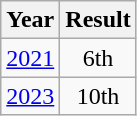<table class="wikitable" style="text-align:center">
<tr>
<th>Year</th>
<th>Result</th>
</tr>
<tr>
<td><a href='#'>2021</a></td>
<td>6th</td>
</tr>
<tr>
<td><a href='#'>2023</a></td>
<td>10th</td>
</tr>
</table>
